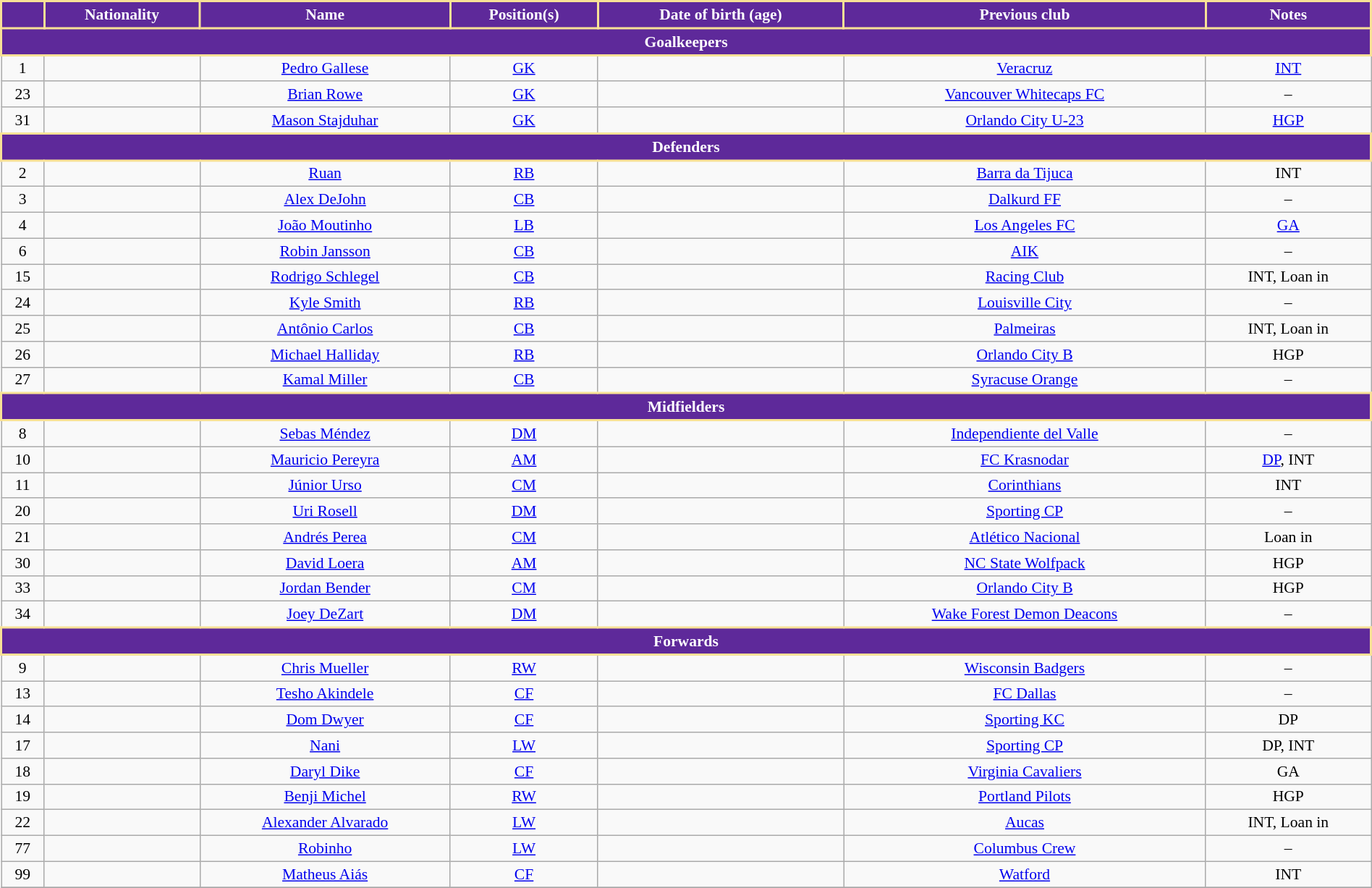<table class="wikitable" style="text-align:center; font-size:90%; width:100%;">
<tr>
<th style="background:#5E299A; color:white; border:2px solid #F8E196; text-align:center;"></th>
<th style="background:#5E299A; color:white; border:2px solid #F8E196; text-align:center;">Nationality</th>
<th style="background:#5E299A; color:white; border:2px solid #F8E196; text-align:center;">Name</th>
<th style="background:#5E299A; color:white; border:2px solid #F8E196; text-align:center;">Position(s)</th>
<th style="background:#5E299A; color:white; border:2px solid #F8E196; text-align:center;">Date of birth (age)</th>
<th style="background:#5E299A; color:white; border:2px solid #F8E196; text-align:center;">Previous club</th>
<th style="background:#5E299A; color:white; border:2px solid #F8E196; text-align:center;">Notes</th>
</tr>
<tr>
<th colspan="7" style="text-align:center; background:#5E299A; color:white; border:2px solid #F8E196;">Goalkeepers</th>
</tr>
<tr>
<td>1</td>
<td></td>
<td><a href='#'>Pedro Gallese</a></td>
<td><a href='#'>GK</a></td>
<td></td>
<td> <a href='#'>Veracruz</a></td>
<td><a href='#'>INT</a></td>
</tr>
<tr>
<td>23</td>
<td></td>
<td><a href='#'>Brian Rowe</a></td>
<td><a href='#'>GK</a></td>
<td></td>
<td> <a href='#'>Vancouver Whitecaps FC</a></td>
<td>–</td>
</tr>
<tr>
<td>31</td>
<td></td>
<td><a href='#'>Mason Stajduhar</a></td>
<td><a href='#'>GK</a></td>
<td></td>
<td> <a href='#'>Orlando City U-23</a></td>
<td><a href='#'>HGP</a></td>
</tr>
<tr>
<th colspan="7" style="text-align:center; background:#5E299A; color:white; border:2px solid #F8E196;">Defenders</th>
</tr>
<tr>
<td>2</td>
<td></td>
<td><a href='#'>Ruan</a></td>
<td><a href='#'>RB</a></td>
<td></td>
<td> <a href='#'>Barra da Tijuca</a></td>
<td>INT</td>
</tr>
<tr>
<td>3</td>
<td></td>
<td><a href='#'>Alex DeJohn</a></td>
<td><a href='#'>CB</a></td>
<td></td>
<td> <a href='#'>Dalkurd FF</a></td>
<td>–</td>
</tr>
<tr>
<td>4</td>
<td></td>
<td><a href='#'>João Moutinho</a></td>
<td><a href='#'>LB</a></td>
<td></td>
<td> <a href='#'>Los Angeles FC</a></td>
<td><a href='#'>GA</a></td>
</tr>
<tr>
<td>6</td>
<td></td>
<td><a href='#'>Robin Jansson</a></td>
<td><a href='#'>CB</a></td>
<td></td>
<td> <a href='#'>AIK</a></td>
<td>–</td>
</tr>
<tr>
<td>15</td>
<td></td>
<td><a href='#'>Rodrigo Schlegel</a></td>
<td><a href='#'>CB</a></td>
<td></td>
<td> <a href='#'>Racing Club</a></td>
<td>INT, Loan in</td>
</tr>
<tr>
<td>24</td>
<td></td>
<td><a href='#'>Kyle Smith</a></td>
<td><a href='#'>RB</a></td>
<td></td>
<td> <a href='#'>Louisville City</a></td>
<td>–</td>
</tr>
<tr>
<td>25</td>
<td></td>
<td><a href='#'>Antônio Carlos</a></td>
<td><a href='#'>CB</a></td>
<td></td>
<td> <a href='#'>Palmeiras</a></td>
<td>INT, Loan in</td>
</tr>
<tr>
<td>26</td>
<td></td>
<td><a href='#'>Michael Halliday</a></td>
<td><a href='#'>RB</a></td>
<td></td>
<td> <a href='#'>Orlando City B</a></td>
<td>HGP</td>
</tr>
<tr>
<td>27</td>
<td></td>
<td><a href='#'>Kamal Miller</a></td>
<td><a href='#'>CB</a></td>
<td></td>
<td> <a href='#'>Syracuse Orange</a></td>
<td>–</td>
</tr>
<tr>
<th colspan="7" style="text-align:center; background:#5E299A; color:white; border:2px solid #F8E196;">Midfielders</th>
</tr>
<tr>
<td>8</td>
<td></td>
<td><a href='#'>Sebas Méndez</a></td>
<td><a href='#'>DM</a></td>
<td></td>
<td> <a href='#'>Independiente del Valle</a></td>
<td>–</td>
</tr>
<tr>
<td>10</td>
<td></td>
<td><a href='#'>Mauricio Pereyra</a></td>
<td><a href='#'>AM</a></td>
<td></td>
<td> <a href='#'>FC Krasnodar</a></td>
<td><a href='#'>DP</a>, INT</td>
</tr>
<tr>
<td>11</td>
<td></td>
<td><a href='#'>Júnior Urso</a></td>
<td><a href='#'>CM</a></td>
<td></td>
<td> <a href='#'>Corinthians</a></td>
<td>INT</td>
</tr>
<tr>
<td>20</td>
<td></td>
<td><a href='#'>Uri Rosell</a></td>
<td><a href='#'>DM</a></td>
<td></td>
<td> <a href='#'>Sporting CP</a></td>
<td>–</td>
</tr>
<tr>
<td>21</td>
<td></td>
<td><a href='#'>Andrés Perea</a></td>
<td><a href='#'>CM</a></td>
<td></td>
<td> <a href='#'>Atlético Nacional</a></td>
<td>Loan in</td>
</tr>
<tr>
<td>30</td>
<td></td>
<td><a href='#'>David Loera</a></td>
<td><a href='#'>AM</a></td>
<td></td>
<td> <a href='#'>NC State Wolfpack</a></td>
<td>HGP</td>
</tr>
<tr>
<td>33</td>
<td></td>
<td><a href='#'>Jordan Bender</a></td>
<td><a href='#'>CM</a></td>
<td></td>
<td> <a href='#'>Orlando City B</a></td>
<td>HGP</td>
</tr>
<tr>
<td>34</td>
<td></td>
<td><a href='#'>Joey DeZart</a></td>
<td><a href='#'>DM</a></td>
<td></td>
<td> <a href='#'>Wake Forest Demon Deacons</a></td>
<td>–<br></td>
</tr>
<tr>
<th colspan="7" style="text-align:center; background:#5E299A; color:white; border:2px solid #F8E196;">Forwards</th>
</tr>
<tr>
<td>9</td>
<td></td>
<td><a href='#'>Chris Mueller</a></td>
<td><a href='#'>RW</a></td>
<td></td>
<td> <a href='#'>Wisconsin Badgers</a></td>
<td>–</td>
</tr>
<tr>
<td>13</td>
<td></td>
<td><a href='#'>Tesho Akindele</a></td>
<td><a href='#'>CF</a></td>
<td></td>
<td> <a href='#'>FC Dallas</a></td>
<td>–</td>
</tr>
<tr>
<td>14</td>
<td></td>
<td><a href='#'>Dom Dwyer</a></td>
<td><a href='#'>CF</a></td>
<td></td>
<td> <a href='#'>Sporting KC</a></td>
<td>DP</td>
</tr>
<tr>
<td>17</td>
<td></td>
<td><a href='#'>Nani</a></td>
<td><a href='#'>LW</a></td>
<td></td>
<td> <a href='#'>Sporting CP</a></td>
<td>DP, INT</td>
</tr>
<tr>
<td>18</td>
<td></td>
<td><a href='#'>Daryl Dike</a></td>
<td><a href='#'>CF</a></td>
<td></td>
<td> <a href='#'>Virginia Cavaliers</a></td>
<td>GA</td>
</tr>
<tr>
<td>19</td>
<td></td>
<td><a href='#'>Benji Michel</a></td>
<td><a href='#'>RW</a></td>
<td></td>
<td> <a href='#'>Portland Pilots</a></td>
<td>HGP</td>
</tr>
<tr>
<td>22</td>
<td></td>
<td><a href='#'>Alexander Alvarado</a></td>
<td><a href='#'>LW</a></td>
<td></td>
<td> <a href='#'>Aucas</a></td>
<td>INT, Loan in<br></td>
</tr>
<tr>
<td>77</td>
<td></td>
<td><a href='#'>Robinho</a></td>
<td><a href='#'>LW</a></td>
<td></td>
<td> <a href='#'>Columbus Crew</a></td>
<td>–</td>
</tr>
<tr>
<td>99</td>
<td></td>
<td><a href='#'>Matheus Aiás</a></td>
<td><a href='#'>CF</a></td>
<td></td>
<td> <a href='#'>Watford</a></td>
<td>INT</td>
</tr>
<tr>
</tr>
</table>
